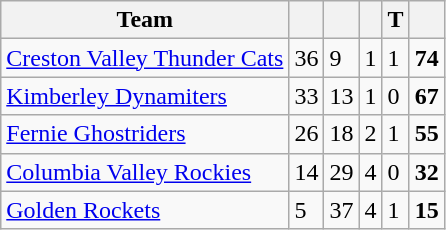<table class="wikitable sortable">
<tr>
<th>Team</th>
<th></th>
<th></th>
<th></th>
<th>T</th>
<th></th>
</tr>
<tr>
<td align="left"><a href='#'>Creston Valley Thunder Cats</a></td>
<td>36</td>
<td>9</td>
<td>1</td>
<td>1</td>
<td><strong>74</strong></td>
</tr>
<tr>
<td align="left"><a href='#'>Kimberley Dynamiters</a></td>
<td>33</td>
<td>13</td>
<td>1</td>
<td>0</td>
<td><strong>67</strong></td>
</tr>
<tr>
<td align="left"><a href='#'>Fernie Ghostriders</a></td>
<td>26</td>
<td>18</td>
<td>2</td>
<td>1</td>
<td><strong>55</strong></td>
</tr>
<tr>
<td align="left"><a href='#'>Columbia Valley Rockies</a></td>
<td>14</td>
<td>29</td>
<td>4</td>
<td>0</td>
<td><strong>32</strong></td>
</tr>
<tr>
<td align="left"><a href='#'>Golden Rockets</a></td>
<td>5</td>
<td>37</td>
<td>4</td>
<td>1</td>
<td><strong>15</strong></td>
</tr>
</table>
